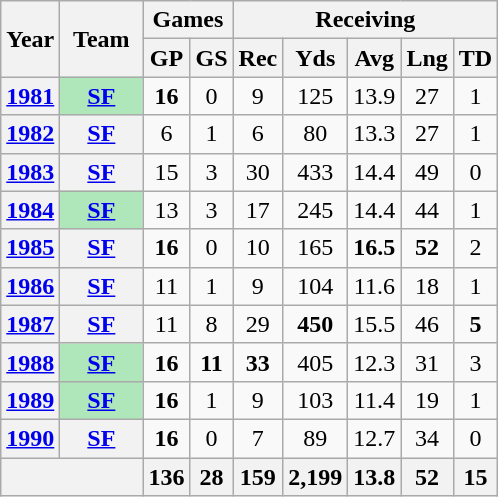<table class="wikitable" style="text-align:center">
<tr>
<th rowspan="2">Year</th>
<th rowspan="2">Team</th>
<th colspan="2">Games</th>
<th colspan="5">Receiving</th>
</tr>
<tr>
<th>GP</th>
<th>GS</th>
<th>Rec</th>
<th>Yds</th>
<th>Avg</th>
<th>Lng</th>
<th>TD</th>
</tr>
<tr>
<th><a href='#'>1981</a></th>
<th style="background:#afe6ba; width:3em;"><a href='#'>SF</a></th>
<td><strong>16</strong></td>
<td>0</td>
<td>9</td>
<td>125</td>
<td>13.9</td>
<td>27</td>
<td>1</td>
</tr>
<tr>
<th><a href='#'>1982</a></th>
<th><a href='#'>SF</a></th>
<td>6</td>
<td>1</td>
<td>6</td>
<td>80</td>
<td>13.3</td>
<td>27</td>
<td>1</td>
</tr>
<tr>
<th><a href='#'>1983</a></th>
<th><a href='#'>SF</a></th>
<td>15</td>
<td>3</td>
<td>30</td>
<td>433</td>
<td>14.4</td>
<td>49</td>
<td>0</td>
</tr>
<tr>
<th><a href='#'>1984</a></th>
<th style="background:#afe6ba; width:3em;"><a href='#'>SF</a></th>
<td>13</td>
<td>3</td>
<td>17</td>
<td>245</td>
<td>14.4</td>
<td>44</td>
<td>1</td>
</tr>
<tr>
<th><a href='#'>1985</a></th>
<th><a href='#'>SF</a></th>
<td><strong>16</strong></td>
<td>0</td>
<td>10</td>
<td>165</td>
<td><strong>16.5</strong></td>
<td><strong>52</strong></td>
<td>2</td>
</tr>
<tr>
<th><a href='#'>1986</a></th>
<th><a href='#'>SF</a></th>
<td>11</td>
<td>1</td>
<td>9</td>
<td>104</td>
<td>11.6</td>
<td>18</td>
<td>1</td>
</tr>
<tr>
<th><a href='#'>1987</a></th>
<th><a href='#'>SF</a></th>
<td>11</td>
<td>8</td>
<td>29</td>
<td><strong>450</strong></td>
<td>15.5</td>
<td>46</td>
<td><strong>5</strong></td>
</tr>
<tr>
<th><a href='#'>1988</a></th>
<th style="background:#afe6ba; width:3em;"><a href='#'>SF</a></th>
<td><strong>16</strong></td>
<td><strong>11</strong></td>
<td><strong>33</strong></td>
<td>405</td>
<td>12.3</td>
<td>31</td>
<td>3</td>
</tr>
<tr>
<th><a href='#'>1989</a></th>
<th style="background:#afe6ba; width:3em;"><a href='#'>SF</a></th>
<td><strong>16</strong></td>
<td>1</td>
<td>9</td>
<td>103</td>
<td>11.4</td>
<td>19</td>
<td>1</td>
</tr>
<tr>
<th><a href='#'>1990</a></th>
<th><a href='#'>SF</a></th>
<td><strong>16</strong></td>
<td>0</td>
<td>7</td>
<td>89</td>
<td>12.7</td>
<td>34</td>
<td>0</td>
</tr>
<tr>
<th colspan="2"></th>
<th>136</th>
<th>28</th>
<th>159</th>
<th>2,199</th>
<th>13.8</th>
<th>52</th>
<th>15</th>
</tr>
</table>
